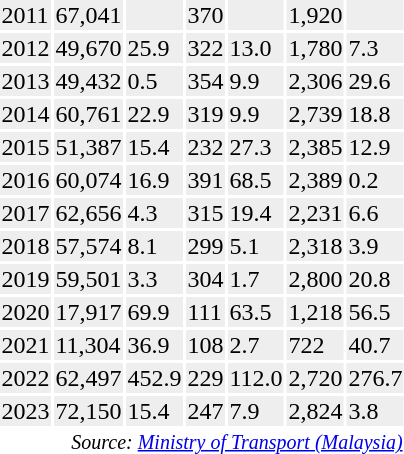<table class="toccolours sortable" style="padding:0.5em;">
<tr>
<th></th>
<th></th>
<th></th>
<th></th>
<th></th>
<th></th>
<th></th>
</tr>
<tr style="background:#eee;">
<td>2011</td>
<td>67,041</td>
<td></td>
<td>370</td>
<td></td>
<td>1,920</td>
<td></td>
</tr>
<tr style="background:#eee;">
<td>2012</td>
<td>49,670</td>
<td> 25.9</td>
<td>322</td>
<td> 13.0</td>
<td>1,780</td>
<td> 7.3</td>
</tr>
<tr style="background:#eee;">
<td>2013</td>
<td>49,432</td>
<td> 0.5</td>
<td>354</td>
<td> 9.9</td>
<td>2,306</td>
<td> 29.6</td>
</tr>
<tr style="background:#eee;">
<td>2014</td>
<td>60,761</td>
<td> 22.9</td>
<td>319</td>
<td> 9.9</td>
<td>2,739</td>
<td> 18.8</td>
</tr>
<tr style="background:#eee;">
<td>2015</td>
<td>51,387</td>
<td> 15.4</td>
<td>232</td>
<td> 27.3</td>
<td>2,385</td>
<td> 12.9</td>
</tr>
<tr style="background:#eee;">
<td>2016</td>
<td>60,074</td>
<td> 16.9</td>
<td>391</td>
<td> 68.5</td>
<td>2,389</td>
<td> 0.2</td>
</tr>
<tr style="background:#eee;">
<td>2017</td>
<td>62,656</td>
<td> 4.3</td>
<td>315</td>
<td> 19.4</td>
<td>2,231</td>
<td> 6.6</td>
</tr>
<tr style="background:#eee;">
<td>2018</td>
<td>57,574</td>
<td> 8.1</td>
<td>299</td>
<td> 5.1</td>
<td>2,318</td>
<td> 3.9</td>
</tr>
<tr style="background:#eee;">
<td>2019</td>
<td>59,501</td>
<td> 3.3</td>
<td>304</td>
<td> 1.7</td>
<td>2,800</td>
<td> 20.8</td>
</tr>
<tr style="background:#eee;">
<td>2020</td>
<td>17,917</td>
<td> 69.9</td>
<td>111</td>
<td> 63.5</td>
<td>1,218</td>
<td> 56.5</td>
</tr>
<tr style="background:#eee;">
<td>2021</td>
<td>11,304</td>
<td> 36.9</td>
<td>108</td>
<td> 2.7</td>
<td>722</td>
<td> 40.7</td>
</tr>
<tr style="background:#eee;">
<td>2022</td>
<td>62,497</td>
<td> 452.9</td>
<td>229</td>
<td> 112.0</td>
<td>2,720</td>
<td> 276.7</td>
</tr>
<tr style="background:#eee;">
<td>2023</td>
<td>72,150</td>
<td> 15.4</td>
<td>247</td>
<td> 7.9</td>
<td>2,824</td>
<td> 3.8</td>
</tr>
<tr>
<td colspan="7" style="text-align:right;"><sup><em>Source: <a href='#'>Ministry of Transport (Malaysia)</a></em></sup></td>
</tr>
</table>
